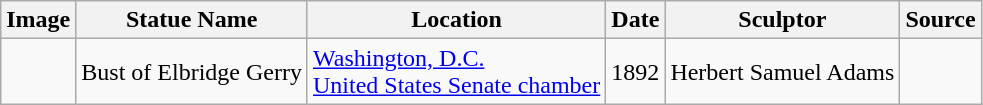<table class="wikitable sortable">
<tr>
<th scope="col" class="unsortable">Image</th>
<th scope="col">Statue Name</th>
<th>Location</th>
<th scope="col">Date</th>
<th scope="col">Sculptor</th>
<th>Source</th>
</tr>
<tr>
<td></td>
<td>Bust of Elbridge Gerry</td>
<td><a href='#'>Washington, D.C.</a><br><a href='#'>United States Senate chamber</a></td>
<td>1892</td>
<td>Herbert Samuel Adams</td>
<td></td>
</tr>
</table>
